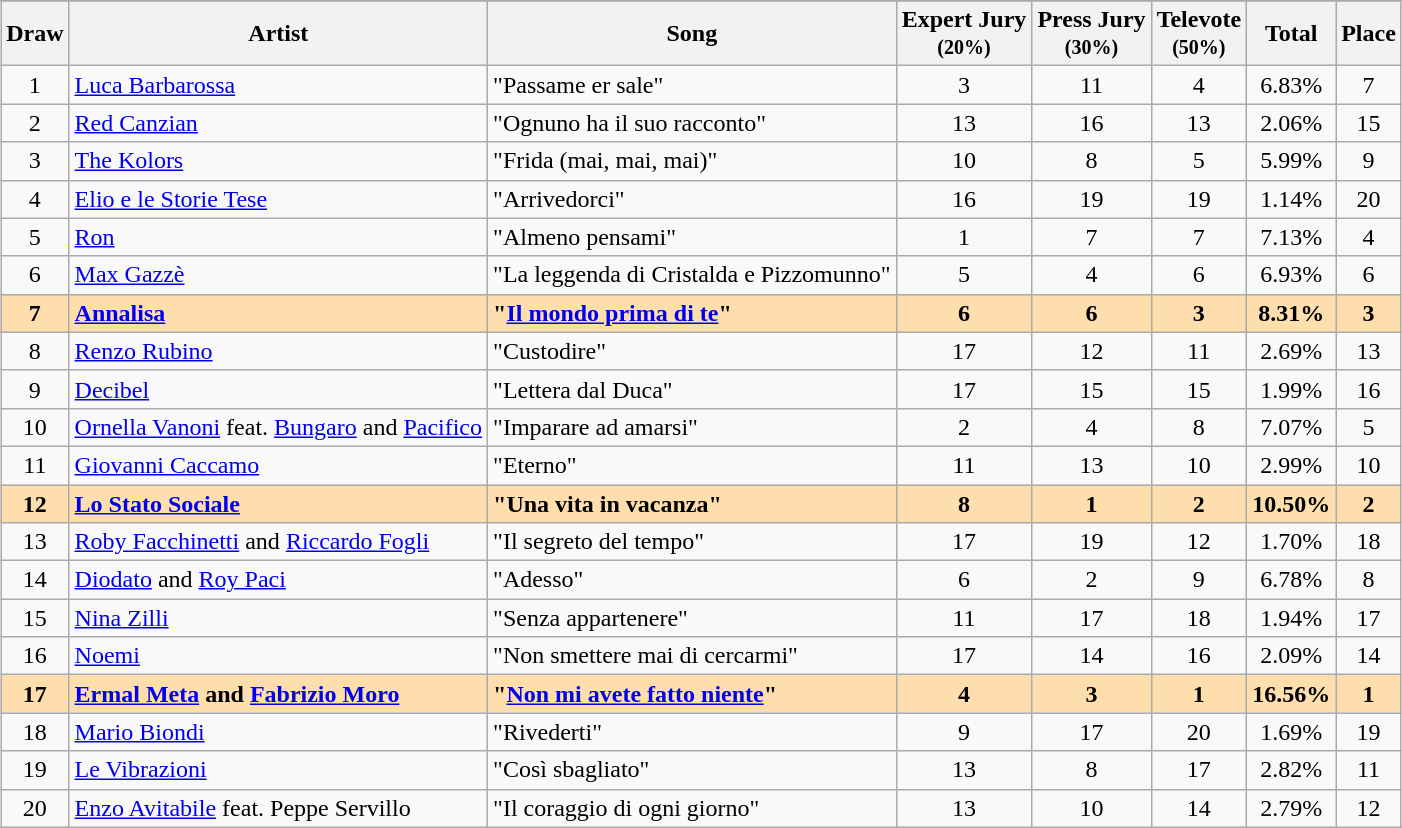<table class="sortable wikitable" style="margin: 1em auto 1em auto; text-align:center">
<tr>
</tr>
<tr>
<th>Draw</th>
<th>Artist</th>
<th>Song</th>
<th>Expert Jury<br><small>(20%)</small></th>
<th>Press Jury<br><small>(30%)</small></th>
<th>Televote<br><small>(50%)</small></th>
<th>Total</th>
<th>Place</th>
</tr>
<tr>
<td>1</td>
<td align="left"><a href='#'>Luca Barbarossa</a></td>
<td align="left">"Passame er sale"</td>
<td>3</td>
<td>11</td>
<td>4</td>
<td>6.83%</td>
<td>7</td>
</tr>
<tr>
<td>2</td>
<td align="left"><a href='#'>Red Canzian</a></td>
<td align="left">"Ognuno ha il suo racconto"</td>
<td>13</td>
<td>16</td>
<td>13</td>
<td>2.06%</td>
<td>15</td>
</tr>
<tr>
<td>3</td>
<td align="left" data-sort-value="Kolors, The"><a href='#'>The Kolors</a></td>
<td align="left">"Frida (mai, mai, mai)"</td>
<td>10</td>
<td>8</td>
<td>5</td>
<td>5.99%</td>
<td>9</td>
</tr>
<tr>
<td>4</td>
<td align="left"><a href='#'>Elio e le Storie Tese</a></td>
<td align="left">"Arrivedorci"</td>
<td>16</td>
<td>19</td>
<td>19</td>
<td>1.14%</td>
<td>20</td>
</tr>
<tr>
<td>5</td>
<td align="left"><a href='#'>Ron</a></td>
<td align="left">"Almeno pensami"</td>
<td>1</td>
<td>7</td>
<td>7</td>
<td>7.13%</td>
<td>4</td>
</tr>
<tr>
<td>6</td>
<td align="left"><a href='#'>Max Gazzè</a></td>
<td align="left">"La leggenda di Cristalda e Pizzomunno"</td>
<td>5</td>
<td>4</td>
<td>6</td>
<td>6.93%</td>
<td>6</td>
</tr>
<tr style="font-weight:bold; background:navajowhite;">
<td>7</td>
<td align="left"><a href='#'>Annalisa</a></td>
<td align="left">"<a href='#'>Il mondo prima di te</a>"</td>
<td>6</td>
<td>6</td>
<td>3</td>
<td>8.31%</td>
<td>3</td>
</tr>
<tr>
<td>8</td>
<td align="left"><a href='#'>Renzo Rubino</a></td>
<td align="left">"Custodire"</td>
<td>17</td>
<td>12</td>
<td>11</td>
<td>2.69%</td>
<td>13</td>
</tr>
<tr>
<td>9</td>
<td align="left"><a href='#'>Decibel</a></td>
<td align="left">"Lettera dal Duca"</td>
<td>17</td>
<td>15</td>
<td>15</td>
<td>1.99%</td>
<td>16</td>
</tr>
<tr>
<td>10</td>
<td align="left"><a href='#'>Ornella Vanoni</a> feat. <a href='#'>Bungaro</a> and <a href='#'>Pacifico</a></td>
<td align="left">"Imparare ad amarsi"</td>
<td>2</td>
<td>4</td>
<td>8</td>
<td>7.07%</td>
<td>5</td>
</tr>
<tr>
<td>11</td>
<td align="left"><a href='#'>Giovanni Caccamo</a></td>
<td align="left">"Eterno"</td>
<td>11</td>
<td>13</td>
<td>10</td>
<td>2.99%</td>
<td>10</td>
</tr>
<tr style="font-weight:bold; background:navajowhite;">
<td>12</td>
<td align="left"><a href='#'>Lo Stato Sociale</a></td>
<td align="left">"Una vita in vacanza"</td>
<td>8</td>
<td>1</td>
<td>2</td>
<td>10.50%</td>
<td>2</td>
</tr>
<tr>
<td>13</td>
<td align="left"><a href='#'>Roby Facchinetti</a> and <a href='#'>Riccardo Fogli</a></td>
<td align="left">"Il segreto del tempo"</td>
<td>17</td>
<td>19</td>
<td>12</td>
<td>1.70%</td>
<td>18</td>
</tr>
<tr>
<td>14</td>
<td align="left"><a href='#'>Diodato</a> and <a href='#'>Roy Paci</a></td>
<td align="left">"Adesso"</td>
<td>6</td>
<td>2</td>
<td>9</td>
<td>6.78%</td>
<td>8</td>
</tr>
<tr>
<td>15</td>
<td align="left"><a href='#'>Nina Zilli</a></td>
<td align="left">"Senza appartenere"</td>
<td>11</td>
<td>17</td>
<td>18</td>
<td>1.94%</td>
<td>17</td>
</tr>
<tr>
<td>16</td>
<td align="left"><a href='#'>Noemi</a></td>
<td align="left">"Non smettere mai di cercarmi"</td>
<td>17</td>
<td>14</td>
<td>16</td>
<td>2.09%</td>
<td>14</td>
</tr>
<tr style="font-weight:bold; background:navajowhite;">
<td>17</td>
<td align="left"><a href='#'>Ermal Meta</a> and <a href='#'>Fabrizio Moro</a></td>
<td align="left">"<a href='#'>Non mi avete fatto niente</a>"</td>
<td>4</td>
<td>3</td>
<td>1</td>
<td>16.56%</td>
<td>1</td>
</tr>
<tr>
<td>18</td>
<td align="left"><a href='#'>Mario Biondi</a></td>
<td align="left">"Rivederti"</td>
<td>9</td>
<td>17</td>
<td>20</td>
<td>1.69%</td>
<td>19</td>
</tr>
<tr>
<td>19</td>
<td align="left"><a href='#'>Le Vibrazioni</a></td>
<td align="left">"Così sbagliato"</td>
<td>13</td>
<td>8</td>
<td>17</td>
<td>2.82%</td>
<td>11</td>
</tr>
<tr>
<td>20</td>
<td align="left"><a href='#'>Enzo Avitabile</a> feat. Peppe Servillo</td>
<td align="left">"Il coraggio di ogni giorno"</td>
<td>13</td>
<td>10</td>
<td>14</td>
<td>2.79%</td>
<td>12</td>
</tr>
</table>
